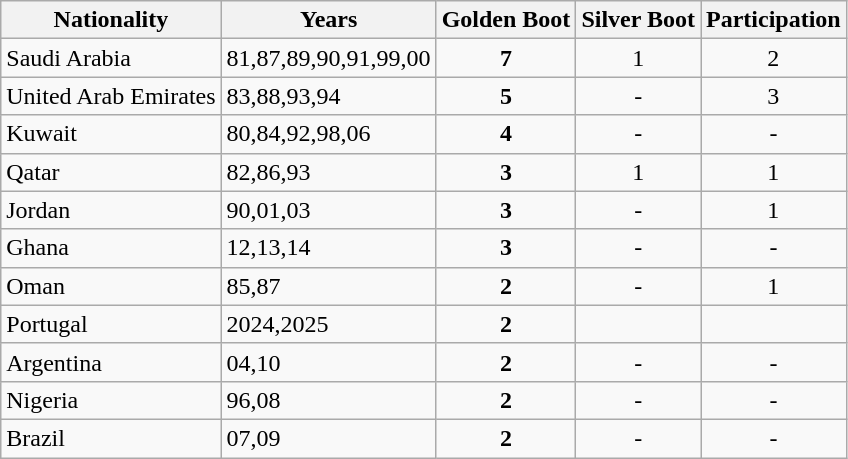<table class="wikitable">
<tr>
<th>Nationality</th>
<th>Years</th>
<th>Golden Boot</th>
<th>Silver Boot</th>
<th>Participation</th>
</tr>
<tr>
<td> Saudi Arabia</td>
<td>81,87,89,90,91,99,00</td>
<td align=center><strong>7</strong></td>
<td align=center>1</td>
<td align=center>2</td>
</tr>
<tr>
<td> United Arab Emirates</td>
<td>83,88,93,94</td>
<td align="center"><strong>5</strong></td>
<td align=center>-</td>
<td align=center>3</td>
</tr>
<tr>
<td> Kuwait</td>
<td>80,84,92,98,06</td>
<td align="center"><strong>4</strong></td>
<td align=center>-</td>
<td align=center>-</td>
</tr>
<tr>
<td> Qatar</td>
<td>82,86,93</td>
<td align=center><strong>3</strong></td>
<td align=center>1</td>
<td align=center>1</td>
</tr>
<tr>
<td> Jordan</td>
<td>90,01,03</td>
<td align="center"><strong>3</strong></td>
<td align="center">-</td>
<td align="center">1</td>
</tr>
<tr>
<td> Ghana</td>
<td>12,13,14</td>
<td align="center"><strong>3</strong></td>
<td align="center">-</td>
<td align="center">-</td>
</tr>
<tr>
<td> Oman</td>
<td>85,87</td>
<td align=center><strong>2</strong></td>
<td align=center>-</td>
<td align=center>1</td>
</tr>
<tr>
<td> Portugal</td>
<td>2024,2025</td>
<td align="center"><strong>2</strong></td>
<td></td>
<td></td>
</tr>
<tr>
<td> Argentina</td>
<td>04,10</td>
<td align="center"><strong>2</strong></td>
<td align="center">-</td>
<td align="center">-</td>
</tr>
<tr>
<td> Nigeria</td>
<td>96,08</td>
<td align=center><strong>2</strong></td>
<td align=center>-</td>
<td align=center>-</td>
</tr>
<tr>
<td> Brazil</td>
<td>07,09</td>
<td align=center><strong>2</strong></td>
<td align=center>-</td>
<td align=center>-</td>
</tr>
</table>
